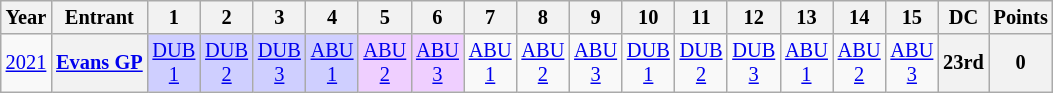<table class="wikitable" style="text-align:center; font-size:85%">
<tr>
<th>Year</th>
<th>Entrant</th>
<th>1</th>
<th>2</th>
<th>3</th>
<th>4</th>
<th>5</th>
<th>6</th>
<th>7</th>
<th>8</th>
<th>9</th>
<th>10</th>
<th>11</th>
<th>12</th>
<th>13</th>
<th>14</th>
<th>15</th>
<th>DC</th>
<th>Points</th>
</tr>
<tr>
<td><a href='#'>2021</a></td>
<th nowrap><a href='#'>Evans GP</a></th>
<td style="background:#CFCFFF;"><a href='#'>DUB<br>1</a><br></td>
<td style="background:#CFCFFF;"><a href='#'>DUB<br>2</a><br></td>
<td style="background:#CFCFFF;"><a href='#'>DUB<br>3</a><br></td>
<td style="background:#CFCFFF;"><a href='#'>ABU<br>1</a><br></td>
<td style="background:#EFCFFF;"><a href='#'>ABU<br>2</a><br></td>
<td style="background:#EFCFFF;"><a href='#'>ABU<br>3</a><br></td>
<td style="background:#;"><a href='#'>ABU<br>1</a></td>
<td style="background:#;"><a href='#'>ABU<br>2</a></td>
<td style="background:#;"><a href='#'>ABU<br>3</a></td>
<td style="background:#;"><a href='#'>DUB<br>1</a></td>
<td style="background:#;"><a href='#'>DUB<br>2</a></td>
<td style="background:#;"><a href='#'>DUB<br>3</a></td>
<td style="background:#;"><a href='#'>ABU<br>1</a></td>
<td style="background:#;"><a href='#'>ABU<br>2</a></td>
<td style="background:#;"><a href='#'>ABU<br>3</a></td>
<th>23rd</th>
<th>0</th>
</tr>
</table>
